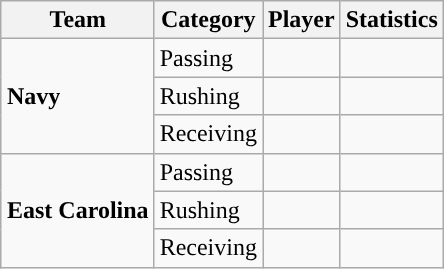<table class="wikitable" style="float: right;">
<tr>
<th>Team</th>
<th>Category</th>
<th>Player</th>
<th>Statistics</th>
</tr>
<tr>
<td rowspan=3><strong>Navy</strong></td>
<td>Passing</td>
<td></td>
<td></td>
</tr>
<tr>
<td>Rushing</td>
<td></td>
<td></td>
</tr>
<tr>
<td>Receiving</td>
<td></td>
<td></td>
</tr>
<tr>
<td rowspan=3><strong>East Carolina</strong></td>
<td>Passing</td>
<td></td>
<td></td>
</tr>
<tr>
<td>Rushing</td>
<td></td>
<td></td>
</tr>
<tr>
<td>Receiving</td>
<td></td>
<td></td>
</tr>
</table>
